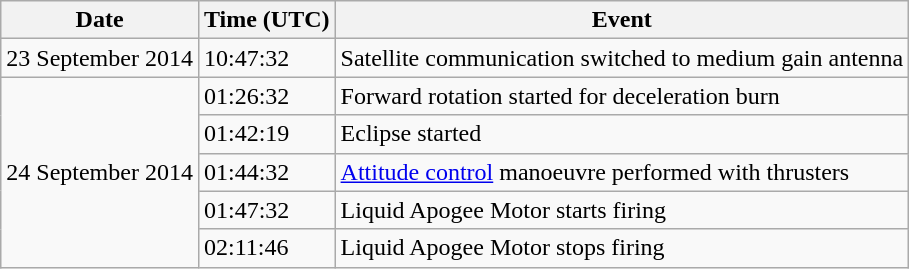<table class="wikitable">
<tr>
<th>Date</th>
<th>Time (UTC)</th>
<th>Event</th>
</tr>
<tr>
<td rowspan=1>23 September 2014</td>
<td>10:47:32</td>
<td>Satellite communication switched to medium gain antenna</td>
</tr>
<tr>
<td rowspan=5>24 September 2014</td>
<td>01:26:32</td>
<td>Forward rotation started for deceleration burn</td>
</tr>
<tr>
<td>01:42:19</td>
<td>Eclipse started</td>
</tr>
<tr>
<td>01:44:32</td>
<td><a href='#'>Attitude control</a> manoeuvre performed with thrusters</td>
</tr>
<tr>
<td>01:47:32</td>
<td>Liquid Apogee Motor starts firing</td>
</tr>
<tr>
<td>02:11:46</td>
<td>Liquid Apogee Motor stops firing</td>
</tr>
</table>
